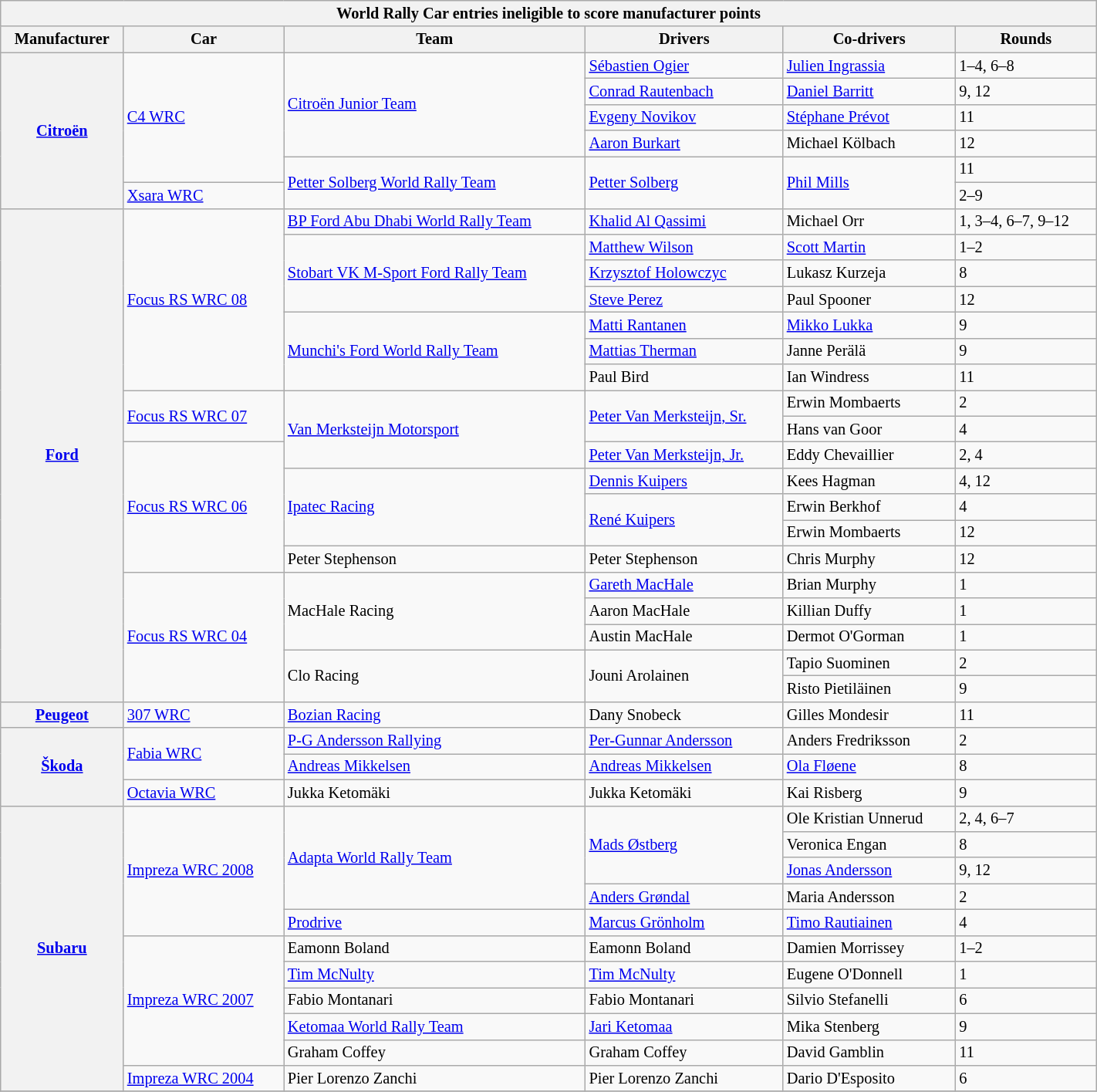<table class="wikitable" width=75% style="font-size: 85%; max-width: 950px">
<tr>
<th colspan=7>World Rally Car entries ineligible to score manufacturer points</th>
</tr>
<tr>
<th>Manufacturer</th>
<th>Car</th>
<th>Team</th>
<th>Drivers</th>
<th>Co-drivers</th>
<th>Rounds</th>
</tr>
<tr>
<th rowspan=6><a href='#'>Citroën</a></th>
<td rowspan=5><a href='#'>C4 WRC</a></td>
<td rowspan=4> <a href='#'>Citroën Junior Team</a></td>
<td> <a href='#'>Sébastien Ogier</a></td>
<td nowrap> <a href='#'>Julien Ingrassia</a></td>
<td>1–4, 6–8</td>
</tr>
<tr>
<td nowrap> <a href='#'>Conrad Rautenbach</a></td>
<td> <a href='#'>Daniel Barritt</a></td>
<td>9, 12</td>
</tr>
<tr>
<td> <a href='#'>Evgeny Novikov</a></td>
<td nowrap> <a href='#'>Stéphane Prévot</a></td>
<td>11</td>
</tr>
<tr>
<td> <a href='#'>Aaron Burkart</a></td>
<td> Michael Kölbach</td>
<td>12</td>
</tr>
<tr>
<td rowspan=2 nowrap> <a href='#'>Petter Solberg World Rally Team</a></td>
<td rowspan=2> <a href='#'>Petter Solberg</a></td>
<td rowspan=2> <a href='#'>Phil Mills</a></td>
<td>11</td>
</tr>
<tr>
<td nowrap><a href='#'>Xsara WRC</a></td>
<td>2–9</td>
</tr>
<tr>
<th rowspan=19><a href='#'>Ford</a></th>
<td rowspan=7><a href='#'>Focus RS WRC 08</a></td>
<td nowrap> <a href='#'>BP Ford Abu Dhabi World Rally Team</a></td>
<td> <a href='#'>Khalid Al Qassimi</a></td>
<td> Michael Orr</td>
<td nowrap>1, 3–4, 6–7, 9–12</td>
</tr>
<tr>
<td rowspan=3> <a href='#'>Stobart VK M-Sport Ford Rally Team</a></td>
<td> <a href='#'>Matthew Wilson</a></td>
<td> <a href='#'>Scott Martin</a></td>
<td>1–2</td>
</tr>
<tr>
<td> <a href='#'>Krzysztof Holowczyc</a></td>
<td> Lukasz Kurzeja</td>
<td>8</td>
</tr>
<tr>
<td> <a href='#'>Steve Perez</a></td>
<td> Paul Spooner</td>
<td>12</td>
</tr>
<tr>
<td rowspan=3> <a href='#'>Munchi's Ford World Rally Team</a></td>
<td> <a href='#'>Matti Rantanen</a></td>
<td> <a href='#'>Mikko Lukka</a></td>
<td>9</td>
</tr>
<tr>
<td> <a href='#'>Mattias Therman</a></td>
<td> Janne Perälä</td>
<td>9</td>
</tr>
<tr>
<td> Paul Bird</td>
<td> Ian Windress</td>
<td>11</td>
</tr>
<tr>
<td rowspan=2><a href='#'>Focus RS WRC 07</a></td>
<td rowspan=3> <a href='#'>Van Merksteijn Motorsport</a></td>
<td rowspan=2 nowrap> <a href='#'>Peter Van Merksteijn, Sr.</a></td>
<td> Erwin Mombaerts</td>
<td>2</td>
</tr>
<tr>
<td> Hans van Goor</td>
<td>4</td>
</tr>
<tr>
<td rowspan=5><a href='#'>Focus RS WRC 06</a></td>
<td nowrap> <a href='#'>Peter Van Merksteijn, Jr.</a></td>
<td> Eddy Chevaillier</td>
<td>2, 4</td>
</tr>
<tr>
<td rowspan=3> <a href='#'>Ipatec Racing</a></td>
<td> <a href='#'>Dennis Kuipers</a></td>
<td> Kees Hagman</td>
<td>4, 12</td>
</tr>
<tr>
<td rowspan=2> <a href='#'>René Kuipers</a></td>
<td> Erwin Berkhof</td>
<td>4</td>
</tr>
<tr>
<td> Erwin Mombaerts</td>
<td>12</td>
</tr>
<tr>
<td> Peter Stephenson</td>
<td> Peter Stephenson</td>
<td> Chris Murphy</td>
<td>12</td>
</tr>
<tr>
<td rowspan=5><a href='#'>Focus RS WRC 04</a></td>
<td rowspan=3> MacHale Racing</td>
<td> <a href='#'>Gareth MacHale</a></td>
<td> Brian Murphy</td>
<td>1</td>
</tr>
<tr>
<td> Aaron MacHale</td>
<td> Killian Duffy</td>
<td>1</td>
</tr>
<tr>
<td> Austin MacHale</td>
<td> Dermot O'Gorman</td>
<td>1</td>
</tr>
<tr>
<td rowspan=2> Clo Racing</td>
<td rowspan=2> Jouni Arolainen</td>
<td> Tapio Suominen</td>
<td>2</td>
</tr>
<tr>
<td> Risto Pietiläinen</td>
<td>9</td>
</tr>
<tr>
<th><a href='#'>Peugeot</a></th>
<td><a href='#'>307 WRC</a></td>
<td> <a href='#'>Bozian Racing</a></td>
<td> Dany Snobeck</td>
<td> Gilles Mondesir</td>
<td>11</td>
</tr>
<tr>
<th rowspan=3><a href='#'>Škoda</a></th>
<td rowspan=2><a href='#'>Fabia WRC</a></td>
<td> <a href='#'>P-G Andersson Rallying</a></td>
<td> <a href='#'>Per-Gunnar Andersson</a></td>
<td> Anders Fredriksson</td>
<td>2</td>
</tr>
<tr>
<td> <a href='#'>Andreas Mikkelsen</a></td>
<td> <a href='#'>Andreas Mikkelsen</a></td>
<td> <a href='#'>Ola Fløene</a></td>
<td>8</td>
</tr>
<tr>
<td><a href='#'>Octavia WRC</a></td>
<td> Jukka Ketomäki</td>
<td> Jukka Ketomäki</td>
<td> Kai Risberg</td>
<td>9</td>
</tr>
<tr>
<th rowspan=11><a href='#'>Subaru</a></th>
<td rowspan=5 nowrap><a href='#'>Impreza WRC 2008</a></td>
<td rowspan=4> <a href='#'>Adapta World Rally Team</a></td>
<td rowspan=3> <a href='#'>Mads Østberg</a></td>
<td nowrap> Ole Kristian Unnerud</td>
<td>2, 4, 6–7</td>
</tr>
<tr>
<td> Veronica Engan</td>
<td>8</td>
</tr>
<tr>
<td> <a href='#'>Jonas Andersson</a></td>
<td>9, 12</td>
</tr>
<tr>
<td> <a href='#'>Anders Grøndal</a></td>
<td> Maria Andersson</td>
<td>2</td>
</tr>
<tr>
<td> <a href='#'>Prodrive</a></td>
<td> <a href='#'>Marcus Grönholm</a></td>
<td> <a href='#'>Timo Rautiainen</a></td>
<td>4</td>
</tr>
<tr>
<td rowspan=5><a href='#'>Impreza WRC 2007</a></td>
<td> Eamonn Boland</td>
<td> Eamonn Boland</td>
<td> Damien Morrissey</td>
<td>1–2</td>
</tr>
<tr>
<td> <a href='#'>Tim McNulty</a></td>
<td> <a href='#'>Tim McNulty</a></td>
<td> Eugene O'Donnell</td>
<td>1</td>
</tr>
<tr>
<td> Fabio Montanari</td>
<td> Fabio Montanari</td>
<td> Silvio Stefanelli</td>
<td>6</td>
</tr>
<tr>
<td> <a href='#'>Ketomaa World Rally Team</a></td>
<td> <a href='#'>Jari Ketomaa</a></td>
<td> Mika Stenberg</td>
<td>9</td>
</tr>
<tr>
<td> Graham Coffey</td>
<td> Graham Coffey</td>
<td> David Gamblin</td>
<td>11</td>
</tr>
<tr>
<td><a href='#'>Impreza WRC 2004</a></td>
<td> Pier Lorenzo Zanchi</td>
<td> Pier Lorenzo Zanchi</td>
<td> Dario D'Esposito</td>
<td>6</td>
</tr>
<tr>
</tr>
</table>
